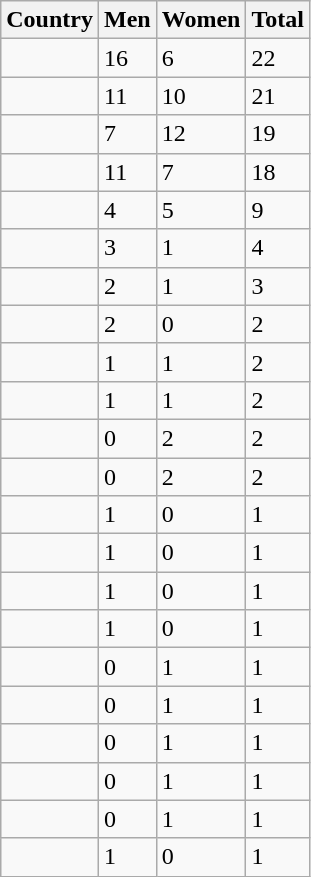<table class="wikitable sortable">
<tr>
<th>Country</th>
<th>Men</th>
<th>Women</th>
<th>Total</th>
</tr>
<tr>
<td></td>
<td>16</td>
<td>6</td>
<td>22</td>
</tr>
<tr>
<td></td>
<td>11</td>
<td>10</td>
<td>21</td>
</tr>
<tr>
<td></td>
<td>7</td>
<td>12</td>
<td>19</td>
</tr>
<tr>
<td></td>
<td>11</td>
<td>7</td>
<td>18</td>
</tr>
<tr>
<td></td>
<td>4</td>
<td>5</td>
<td>9</td>
</tr>
<tr>
<td></td>
<td>3</td>
<td>1</td>
<td>4</td>
</tr>
<tr>
<td></td>
<td>2</td>
<td>1</td>
<td>3</td>
</tr>
<tr>
<td></td>
<td>2</td>
<td>0</td>
<td>2</td>
</tr>
<tr>
<td></td>
<td>1</td>
<td>1</td>
<td>2</td>
</tr>
<tr>
<td></td>
<td>1</td>
<td>1</td>
<td>2</td>
</tr>
<tr>
<td></td>
<td>0</td>
<td>2</td>
<td>2</td>
</tr>
<tr>
<td></td>
<td>0</td>
<td>2</td>
<td>2</td>
</tr>
<tr>
<td></td>
<td>1</td>
<td>0</td>
<td>1</td>
</tr>
<tr>
<td></td>
<td>1</td>
<td>0</td>
<td>1</td>
</tr>
<tr>
<td></td>
<td>1</td>
<td>0</td>
<td>1</td>
</tr>
<tr>
<td></td>
<td>1</td>
<td>0</td>
<td>1</td>
</tr>
<tr>
<td></td>
<td>0</td>
<td>1</td>
<td>1</td>
</tr>
<tr>
<td></td>
<td>0</td>
<td>1</td>
<td>1</td>
</tr>
<tr>
<td></td>
<td>0</td>
<td>1</td>
<td>1</td>
</tr>
<tr>
<td></td>
<td>0</td>
<td>1</td>
<td>1</td>
</tr>
<tr>
<td></td>
<td>0</td>
<td>1</td>
<td>1</td>
</tr>
<tr>
<td></td>
<td>1</td>
<td>0</td>
<td>1</td>
</tr>
</table>
